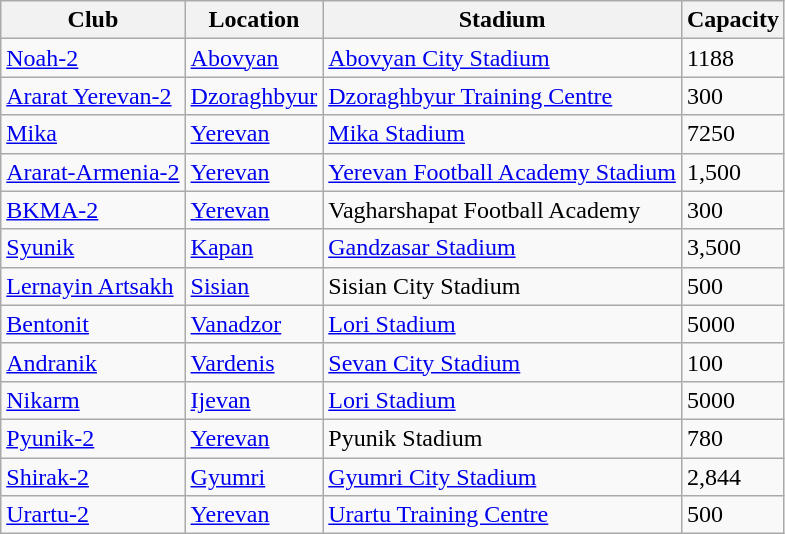<table class="wikitable sortable">
<tr>
<th>Club</th>
<th>Location</th>
<th>Stadium</th>
<th>Capacity</th>
</tr>
<tr>
<td><a href='#'>Noah-2</a></td>
<td><a href='#'>Abovyan</a></td>
<td><a href='#'>Abovyan City Stadium</a></td>
<td>1188</td>
</tr>
<tr>
<td><a href='#'>Ararat Yerevan-2</a></td>
<td><a href='#'>Dzoraghbyur</a></td>
<td><a href='#'>Dzoraghbyur Training Centre</a></td>
<td>300</td>
</tr>
<tr>
<td><a href='#'>Mika</a></td>
<td><a href='#'>Yerevan</a></td>
<td><a href='#'>Mika Stadium</a></td>
<td>7250</td>
</tr>
<tr>
<td><a href='#'>Ararat-Armenia-2</a></td>
<td><a href='#'>Yerevan</a></td>
<td><a href='#'>Yerevan Football Academy Stadium</a></td>
<td>1,500</td>
</tr>
<tr>
<td><a href='#'>BKMA-2</a></td>
<td><a href='#'>Yerevan</a></td>
<td>Vagharshapat Football Academy</td>
<td>300</td>
</tr>
<tr>
<td><a href='#'>Syunik</a></td>
<td><a href='#'>Kapan</a></td>
<td><a href='#'>Gandzasar Stadium</a></td>
<td>3,500</td>
</tr>
<tr>
<td><a href='#'>Lernayin Artsakh</a></td>
<td><a href='#'>Sisian</a></td>
<td>Sisian City Stadium</td>
<td>500</td>
</tr>
<tr>
<td><a href='#'>Bentonit</a></td>
<td><a href='#'>Vanadzor</a></td>
<td><a href='#'>Lori Stadium</a></td>
<td>5000</td>
</tr>
<tr>
<td><a href='#'>Andranik</a></td>
<td><a href='#'>Vardenis</a></td>
<td><a href='#'>Sevan City Stadium</a></td>
<td>100</td>
</tr>
<tr>
<td><a href='#'>Nikarm</a></td>
<td><a href='#'>Ijevan</a></td>
<td><a href='#'>Lori Stadium</a></td>
<td>5000</td>
</tr>
<tr>
<td><a href='#'>Pyunik-2</a></td>
<td><a href='#'>Yerevan</a></td>
<td>Pyunik Stadium</td>
<td>780</td>
</tr>
<tr>
<td><a href='#'>Shirak-2</a></td>
<td><a href='#'>Gyumri</a></td>
<td><a href='#'>Gyumri City Stadium</a></td>
<td>2,844</td>
</tr>
<tr>
<td><a href='#'>Urartu-2</a></td>
<td><a href='#'>Yerevan</a></td>
<td><a href='#'>Urartu Training Centre</a></td>
<td>500</td>
</tr>
</table>
